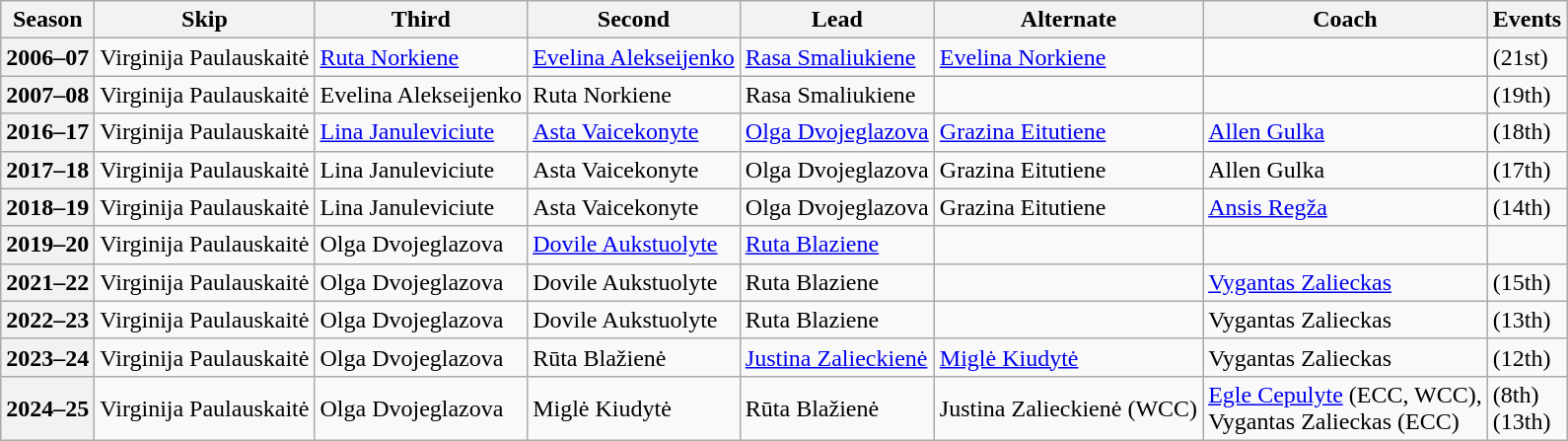<table class="wikitable">
<tr>
<th scope="col">Season</th>
<th scope="col">Skip</th>
<th scope="col">Third</th>
<th scope="col">Second</th>
<th scope="col">Lead</th>
<th scope="col">Alternate</th>
<th scope="col">Coach</th>
<th scope="col">Events</th>
</tr>
<tr>
<th scope="row">2006–07</th>
<td>Virginija Paulauskaitė</td>
<td><a href='#'>Ruta Norkiene</a></td>
<td><a href='#'>Evelina Alekseijenko</a></td>
<td><a href='#'>Rasa Smaliukiene</a></td>
<td><a href='#'>Evelina Norkiene</a></td>
<td></td>
<td> (21st)</td>
</tr>
<tr>
<th scope="row">2007–08</th>
<td>Virginija Paulauskaitė</td>
<td>Evelina Alekseijenko</td>
<td>Ruta Norkiene</td>
<td>Rasa Smaliukiene</td>
<td></td>
<td></td>
<td> (19th)</td>
</tr>
<tr>
<th scope="row">2016–17</th>
<td>Virginija Paulauskaitė</td>
<td><a href='#'>Lina Januleviciute</a></td>
<td><a href='#'>Asta Vaicekonyte</a></td>
<td><a href='#'>Olga Dvojeglazova</a></td>
<td><a href='#'>Grazina Eitutiene</a></td>
<td><a href='#'>Allen Gulka</a></td>
<td> (18th)</td>
</tr>
<tr>
<th scope="row">2017–18</th>
<td>Virginija Paulauskaitė</td>
<td>Lina Januleviciute</td>
<td>Asta Vaicekonyte</td>
<td>Olga Dvojeglazova</td>
<td>Grazina Eitutiene</td>
<td>Allen Gulka</td>
<td> (17th)</td>
</tr>
<tr>
<th scope="row">2018–19</th>
<td>Virginija Paulauskaitė</td>
<td>Lina Januleviciute</td>
<td>Asta Vaicekonyte</td>
<td>Olga Dvojeglazova</td>
<td>Grazina Eitutiene</td>
<td><a href='#'>Ansis Regža</a></td>
<td> (14th)</td>
</tr>
<tr>
<th scope="row">2019–20</th>
<td>Virginija Paulauskaitė</td>
<td>Olga Dvojeglazova</td>
<td><a href='#'>Dovile Aukstuolyte</a></td>
<td><a href='#'>Ruta Blaziene</a></td>
<td></td>
<td></td>
<td></td>
</tr>
<tr>
<th scope="row">2021–22</th>
<td>Virginija Paulauskaitė</td>
<td>Olga Dvojeglazova</td>
<td>Dovile Aukstuolyte</td>
<td>Ruta Blaziene</td>
<td></td>
<td><a href='#'>Vygantas Zalieckas</a></td>
<td> (15th)</td>
</tr>
<tr>
<th scope="row">2022–23</th>
<td>Virginija Paulauskaitė</td>
<td>Olga Dvojeglazova</td>
<td>Dovile Aukstuolyte</td>
<td>Ruta Blaziene</td>
<td></td>
<td>Vygantas Zalieckas</td>
<td> (13th)</td>
</tr>
<tr>
<th scope="row">2023–24</th>
<td>Virginija Paulauskaitė</td>
<td>Olga Dvojeglazova</td>
<td>Rūta Blažienė</td>
<td><a href='#'>Justina Zalieckienė</a></td>
<td><a href='#'>Miglė Kiudytė</a></td>
<td>Vygantas Zalieckas</td>
<td> (12th)</td>
</tr>
<tr>
<th scope="row">2024–25</th>
<td>Virginija Paulauskaitė</td>
<td>Olga Dvojeglazova</td>
<td>Miglė Kiudytė</td>
<td>Rūta Blažienė</td>
<td>Justina Zalieckienė (WCC)</td>
<td><a href='#'>Egle Cepulyte</a> (ECC, WCC),<br>Vygantas Zalieckas (ECC)</td>
<td> (8th) <br>  (13th)</td>
</tr>
</table>
